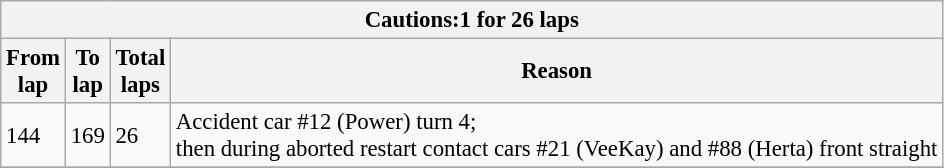<table class="wikitable" style="font-size: 95%">
<tr>
<th colspan=4>Cautions:1 for 26 laps</th>
</tr>
<tr>
<th>From<br>lap</th>
<th>To<br>lap</th>
<th>Total<br>laps</th>
<th>Reason</th>
</tr>
<tr>
<td>144</td>
<td>169</td>
<td>26</td>
<td>Accident car #12 (Power) turn 4;<br>then during aborted restart contact cars #21 (VeeKay) and #88 (Herta) front straight</td>
</tr>
<tr>
</tr>
</table>
